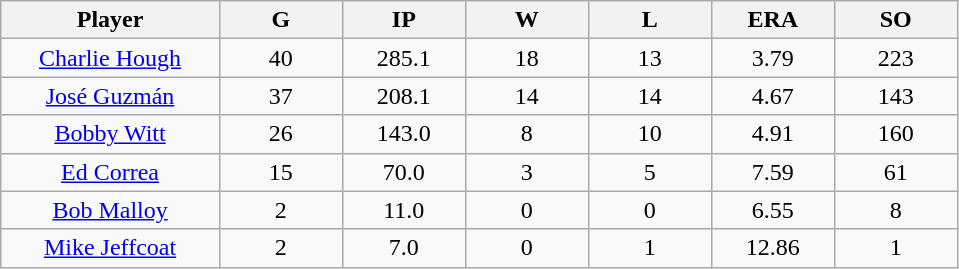<table class="wikitable sortable">
<tr>
<th bgcolor="#DDDDFF" width="16%">Player</th>
<th bgcolor="#DDDDFF" width="9%">G</th>
<th bgcolor="#DDDDFF" width="9%">IP</th>
<th bgcolor="#DDDDFF" width="9%">W</th>
<th bgcolor="#DDDDFF" width="9%">L</th>
<th bgcolor="#DDDDFF" width="9%">ERA</th>
<th bgcolor="#DDDDFF" width="9%">SO</th>
</tr>
<tr align=center>
<td><a href='#'>Charlie Hough</a></td>
<td>40</td>
<td>285.1</td>
<td>18</td>
<td>13</td>
<td>3.79</td>
<td>223</td>
</tr>
<tr align=center>
<td><a href='#'>José Guzmán</a></td>
<td>37</td>
<td>208.1</td>
<td>14</td>
<td>14</td>
<td>4.67</td>
<td>143</td>
</tr>
<tr align=center>
<td><a href='#'>Bobby Witt</a></td>
<td>26</td>
<td>143.0</td>
<td>8</td>
<td>10</td>
<td>4.91</td>
<td>160</td>
</tr>
<tr align=center>
<td><a href='#'>Ed Correa</a></td>
<td>15</td>
<td>70.0</td>
<td>3</td>
<td>5</td>
<td>7.59</td>
<td>61</td>
</tr>
<tr align=center>
<td><a href='#'>Bob Malloy</a></td>
<td>2</td>
<td>11.0</td>
<td>0</td>
<td>0</td>
<td>6.55</td>
<td>8</td>
</tr>
<tr align=center>
<td><a href='#'>Mike Jeffcoat</a></td>
<td>2</td>
<td>7.0</td>
<td>0</td>
<td>1</td>
<td>12.86</td>
<td>1</td>
</tr>
</table>
